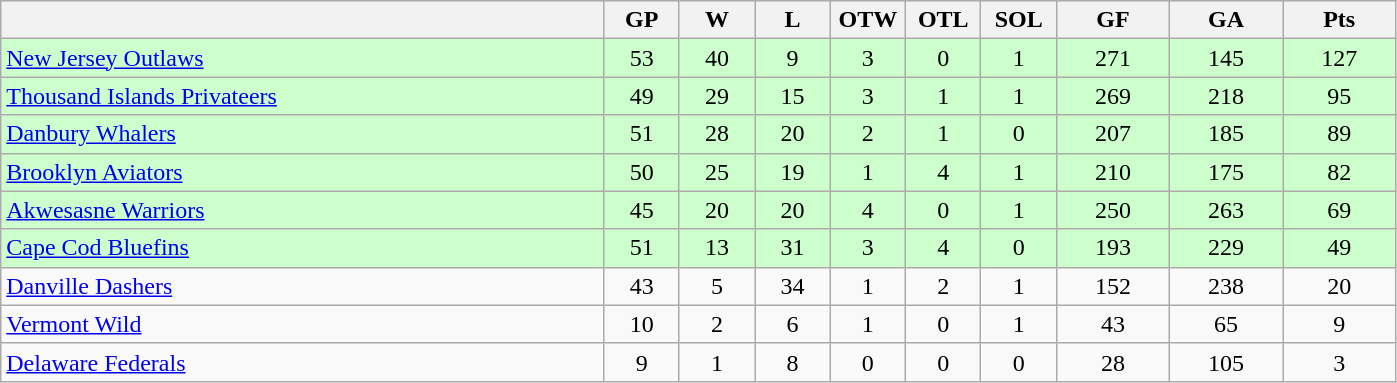<table class="wikitable">
<tr>
<th width="40%" bgcolor="#e0e0e0"></th>
<th width="5%" bgcolor="#e0e0e0">GP</th>
<th width="5%" bgcolor="#e0e0e0">W</th>
<th width="5%" bgcolor="#e0e0e0">L</th>
<th width="5%" bgcolor="#e0e0e0">OTW</th>
<th width="5%" bgcolor="#e0e0e0">OTL</th>
<th width="5%" bgcolor="#e0e0e0">SOL</th>
<th width="7.5%" bgcolor="#e0e0e0">GF</th>
<th width="7.5%" bgcolor="#e0e0e0">GA</th>
<th width="7.5%" bgcolor="#e0e0e0">Pts</th>
</tr>
<tr align="center" bgcolor="#CCFFCC">
<td align="left"><a href='#'>New Jersey Outlaws</a></td>
<td>53</td>
<td>40</td>
<td>9</td>
<td>3</td>
<td>0</td>
<td>1</td>
<td>271</td>
<td>145</td>
<td>127</td>
</tr>
<tr align="center" bgcolor="#CCFFCC">
<td align="left"><a href='#'>Thousand Islands Privateers</a></td>
<td>49</td>
<td>29</td>
<td>15</td>
<td>3</td>
<td>1</td>
<td>1</td>
<td>269</td>
<td>218</td>
<td>95</td>
</tr>
<tr align="center" bgcolor="#CCFFCC">
<td align="left"><a href='#'>Danbury Whalers</a></td>
<td>51</td>
<td>28</td>
<td>20</td>
<td>2</td>
<td>1</td>
<td>0</td>
<td>207</td>
<td>185</td>
<td>89</td>
</tr>
<tr align="center" bgcolor="#CCFFCC">
<td align="left"><a href='#'>Brooklyn Aviators</a></td>
<td>50</td>
<td>25</td>
<td>19</td>
<td>1</td>
<td>4</td>
<td>1</td>
<td>210</td>
<td>175</td>
<td>82</td>
</tr>
<tr align="center" bgcolor="#CCFFCC">
<td align="left"><a href='#'>Akwesasne Warriors</a></td>
<td>45</td>
<td>20</td>
<td>20</td>
<td>4</td>
<td>0</td>
<td>1</td>
<td>250</td>
<td>263</td>
<td>69</td>
</tr>
<tr align="center" bgcolor="#CCFFCC">
<td align="left"><a href='#'>Cape Cod Bluefins</a></td>
<td>51</td>
<td>13</td>
<td>31</td>
<td>3</td>
<td>4</td>
<td>0</td>
<td>193</td>
<td>229</td>
<td>49</td>
</tr>
<tr align="center">
<td align="left"><a href='#'>Danville Dashers</a></td>
<td>43</td>
<td>5</td>
<td>34</td>
<td>1</td>
<td>2</td>
<td>1</td>
<td>152</td>
<td>238</td>
<td>20</td>
</tr>
<tr align="center">
<td align="left"><a href='#'>Vermont Wild</a></td>
<td>10</td>
<td>2</td>
<td>6</td>
<td>1</td>
<td>0</td>
<td>1</td>
<td>43</td>
<td>65</td>
<td>9</td>
</tr>
<tr align="center">
<td align="left"><a href='#'>Delaware Federals</a></td>
<td>9</td>
<td>1</td>
<td>8</td>
<td>0</td>
<td>0</td>
<td>0</td>
<td>28</td>
<td>105</td>
<td>3</td>
</tr>
</table>
